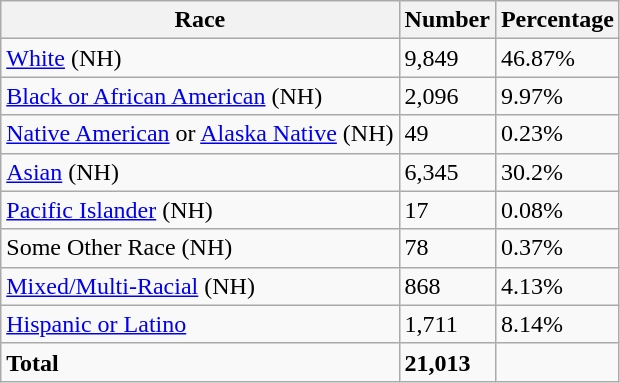<table class="wikitable">
<tr>
<th>Race</th>
<th>Number</th>
<th>Percentage</th>
</tr>
<tr>
<td><a href='#'>White</a> (NH)</td>
<td>9,849</td>
<td>46.87%</td>
</tr>
<tr>
<td><a href='#'>Black or African American</a> (NH)</td>
<td>2,096</td>
<td>9.97%</td>
</tr>
<tr>
<td><a href='#'>Native American</a> or <a href='#'>Alaska Native</a> (NH)</td>
<td>49</td>
<td>0.23%</td>
</tr>
<tr>
<td><a href='#'>Asian</a> (NH)</td>
<td>6,345</td>
<td>30.2%</td>
</tr>
<tr>
<td><a href='#'>Pacific Islander</a> (NH)</td>
<td>17</td>
<td>0.08%</td>
</tr>
<tr>
<td>Some Other Race (NH)</td>
<td>78</td>
<td>0.37%</td>
</tr>
<tr>
<td><a href='#'>Mixed/Multi-Racial</a> (NH)</td>
<td>868</td>
<td>4.13%</td>
</tr>
<tr>
<td><a href='#'>Hispanic or Latino</a></td>
<td>1,711</td>
<td>8.14%</td>
</tr>
<tr>
<td><strong>Total</strong></td>
<td><strong>21,013</strong></td>
<td></td>
</tr>
</table>
